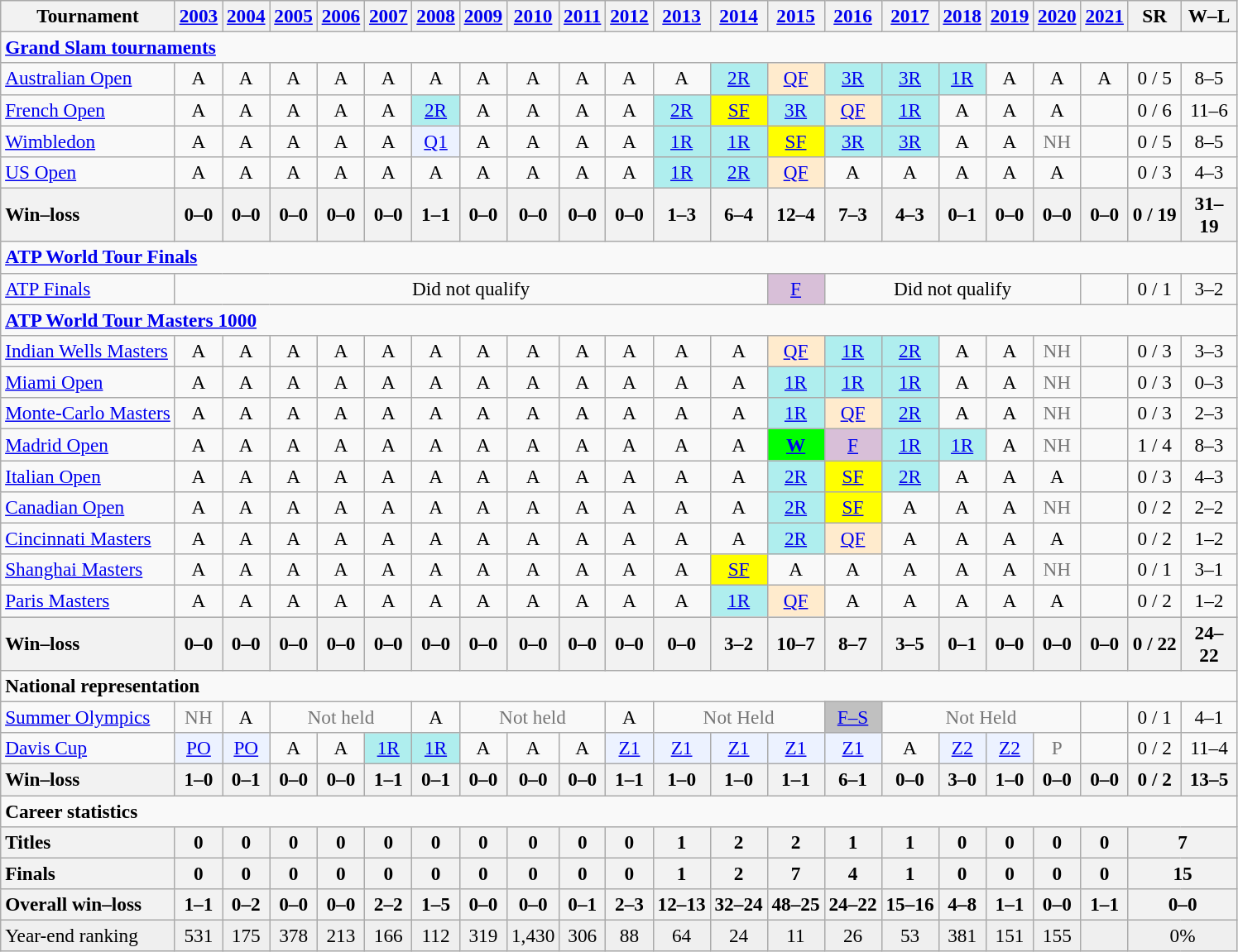<table class=wikitable style=text-align:center;font-size:97%>
<tr>
<th>Tournament</th>
<th><a href='#'>2003</a></th>
<th><a href='#'>2004</a></th>
<th><a href='#'>2005</a></th>
<th><a href='#'>2006</a></th>
<th><a href='#'>2007</a></th>
<th><a href='#'>2008</a></th>
<th><a href='#'>2009</a></th>
<th><a href='#'>2010</a></th>
<th><a href='#'>2011</a></th>
<th><a href='#'>2012</a></th>
<th><a href='#'>2013</a></th>
<th><a href='#'>2014</a></th>
<th><a href='#'>2015</a></th>
<th><a href='#'>2016</a></th>
<th><a href='#'>2017</a></th>
<th><a href='#'>2018</a></th>
<th><a href='#'>2019</a></th>
<th><a href='#'>2020</a></th>
<th><a href='#'>2021</a></th>
<th>SR</th>
<th width=38>W–L</th>
</tr>
<tr>
<td colspan=22 style=text-align:left><strong><a href='#'>Grand Slam tournaments</a></strong></td>
</tr>
<tr>
<td align=left><a href='#'>Australian Open</a></td>
<td>A</td>
<td>A</td>
<td>A</td>
<td>A</td>
<td>A</td>
<td>A</td>
<td>A</td>
<td>A</td>
<td>A</td>
<td>A</td>
<td>A</td>
<td bgcolor=afeeee><a href='#'>2R</a></td>
<td bgcolor=ffebcd><a href='#'>QF</a></td>
<td bgcolor=afeeee><a href='#'>3R</a></td>
<td bgcolor=afeeee><a href='#'>3R</a></td>
<td bgcolor=afeeee><a href='#'>1R</a></td>
<td>A</td>
<td>A</td>
<td>A</td>
<td>0 / 5</td>
<td>8–5</td>
</tr>
<tr>
<td align=left><a href='#'>French Open</a></td>
<td>A</td>
<td>A</td>
<td>A</td>
<td>A</td>
<td>A</td>
<td bgcolor=afeeee><a href='#'>2R</a></td>
<td>A</td>
<td>A</td>
<td>A</td>
<td>A</td>
<td bgcolor=afeeee><a href='#'>2R</a></td>
<td bgcolor=yellow><a href='#'>SF</a></td>
<td bgcolor=afeeee><a href='#'>3R</a></td>
<td bgcolor=ffebcd><a href='#'>QF</a></td>
<td bgcolor=afeeee><a href='#'>1R</a></td>
<td>A</td>
<td>A</td>
<td>A</td>
<td></td>
<td>0 / 6</td>
<td>11–6</td>
</tr>
<tr>
<td align=left><a href='#'>Wimbledon</a></td>
<td>A</td>
<td>A</td>
<td>A</td>
<td>A</td>
<td>A</td>
<td bgcolor=ecf2ff><a href='#'>Q1</a></td>
<td>A</td>
<td>A</td>
<td>A</td>
<td>A</td>
<td bgcolor=afeeee><a href='#'>1R</a></td>
<td bgcolor=afeeee><a href='#'>1R</a></td>
<td bgcolor=yellow><a href='#'>SF</a></td>
<td bgcolor=afeeee><a href='#'>3R</a></td>
<td bgcolor=afeeee><a href='#'>3R</a></td>
<td>A</td>
<td>A</td>
<td style=color:#767676>NH</td>
<td></td>
<td>0 / 5</td>
<td>8–5</td>
</tr>
<tr>
<td align=left><a href='#'>US Open</a></td>
<td>A</td>
<td>A</td>
<td>A</td>
<td>A</td>
<td>A</td>
<td>A</td>
<td>A</td>
<td>A</td>
<td>A</td>
<td>A</td>
<td bgcolor=afeeee><a href='#'>1R</a></td>
<td bgcolor=afeeee><a href='#'>2R</a></td>
<td bgcolor=#ffebcd><a href='#'>QF</a></td>
<td>A</td>
<td>A</td>
<td>A</td>
<td>A</td>
<td>A</td>
<td></td>
<td>0 / 3</td>
<td>4–3</td>
</tr>
<tr style=font-weight:bold; background:#efefef>
<th style=text-align:left>Win–loss</th>
<th>0–0</th>
<th>0–0</th>
<th>0–0</th>
<th>0–0</th>
<th>0–0</th>
<th>1–1</th>
<th>0–0</th>
<th>0–0</th>
<th>0–0</th>
<th>0–0</th>
<th>1–3</th>
<th>6–4</th>
<th>12–4</th>
<th>7–3</th>
<th>4–3</th>
<th>0–1</th>
<th>0–0</th>
<th>0–0</th>
<th>0–0</th>
<th>0 / 19</th>
<th>31–19</th>
</tr>
<tr>
<td colspan=22 style=text-align:left><strong><a href='#'>ATP World Tour Finals</a></strong></td>
</tr>
<tr>
<td align=left><a href='#'>ATP Finals</a></td>
<td colspan=12>Did not qualify</td>
<td bgcolor=thistle><a href='#'>F</a></td>
<td colspan=5>Did not qualify</td>
<td></td>
<td>0 / 1</td>
<td>3–2</td>
</tr>
<tr>
<td colspan=22 align=left><strong><a href='#'>ATP World Tour Masters 1000</a></strong></td>
</tr>
<tr>
<td align=left><a href='#'>Indian Wells Masters</a></td>
<td>A</td>
<td>A</td>
<td>A</td>
<td>A</td>
<td>A</td>
<td>A</td>
<td>A</td>
<td>A</td>
<td>A</td>
<td>A</td>
<td>A</td>
<td>A</td>
<td bgcolor=ffebcd><a href='#'>QF</a></td>
<td bgcolor=afeeee><a href='#'>1R</a></td>
<td bgcolor=afeeee><a href='#'>2R</a></td>
<td>A</td>
<td>A</td>
<td style=color:#767676>NH</td>
<td></td>
<td>0 / 3</td>
<td>3–3</td>
</tr>
<tr>
<td align=left><a href='#'>Miami Open</a></td>
<td>A</td>
<td>A</td>
<td>A</td>
<td>A</td>
<td>A</td>
<td>A</td>
<td>A</td>
<td>A</td>
<td>A</td>
<td>A</td>
<td>A</td>
<td>A</td>
<td bgcolor=afeeee><a href='#'>1R</a></td>
<td bgcolor=afeeee><a href='#'>1R</a></td>
<td bgcolor=afeeee><a href='#'>1R</a></td>
<td>A</td>
<td>A</td>
<td style=color:#767676>NH</td>
<td></td>
<td>0 / 3</td>
<td>0–3</td>
</tr>
<tr>
<td align=left><a href='#'>Monte-Carlo Masters</a></td>
<td>A</td>
<td>A</td>
<td>A</td>
<td>A</td>
<td>A</td>
<td>A</td>
<td>A</td>
<td>A</td>
<td>A</td>
<td>A</td>
<td>A</td>
<td>A</td>
<td bgcolor=afeeee><a href='#'>1R</a></td>
<td bgcolor=ffebcd><a href='#'>QF</a></td>
<td bgcolor=afeeee><a href='#'>2R</a></td>
<td>A</td>
<td>A</td>
<td style=color:#767676>NH</td>
<td></td>
<td>0 / 3</td>
<td>2–3</td>
</tr>
<tr>
<td align=left><a href='#'>Madrid Open</a></td>
<td>A</td>
<td>A</td>
<td>A</td>
<td>A</td>
<td>A</td>
<td>A</td>
<td>A</td>
<td>A</td>
<td>A</td>
<td>A</td>
<td>A</td>
<td>A</td>
<td bgcolor=lime><a href='#'><strong>W</strong></a></td>
<td bgcolor=thistle><a href='#'>F</a></td>
<td bgcolor=afeeee><a href='#'>1R</a></td>
<td bgcolor=afeeee><a href='#'>1R</a></td>
<td>A</td>
<td style=color:#767676>NH</td>
<td></td>
<td>1 / 4</td>
<td>8–3</td>
</tr>
<tr>
<td align=left><a href='#'>Italian Open</a></td>
<td>A</td>
<td>A</td>
<td>A</td>
<td>A</td>
<td>A</td>
<td>A</td>
<td>A</td>
<td>A</td>
<td>A</td>
<td>A</td>
<td>A</td>
<td>A</td>
<td bgcolor=afeeee><a href='#'>2R</a></td>
<td bgcolor=yellow><a href='#'>SF</a></td>
<td bgcolor=afeeee><a href='#'>2R</a></td>
<td>A</td>
<td>A</td>
<td>A</td>
<td></td>
<td>0 / 3</td>
<td>4–3</td>
</tr>
<tr>
<td align=left><a href='#'>Canadian Open</a></td>
<td>A</td>
<td>A</td>
<td>A</td>
<td>A</td>
<td>A</td>
<td>A</td>
<td>A</td>
<td>A</td>
<td>A</td>
<td>A</td>
<td>A</td>
<td>A</td>
<td bgcolor=afeeee><a href='#'>2R</a></td>
<td bgcolor=yellow><a href='#'>SF</a></td>
<td>A</td>
<td>A</td>
<td>A</td>
<td style=color:#767676>NH</td>
<td></td>
<td>0 / 2</td>
<td>2–2</td>
</tr>
<tr>
<td align=left><a href='#'>Cincinnati Masters</a></td>
<td>A</td>
<td>A</td>
<td>A</td>
<td>A</td>
<td>A</td>
<td>A</td>
<td>A</td>
<td>A</td>
<td>A</td>
<td>A</td>
<td>A</td>
<td>A</td>
<td bgcolor=afeeee><a href='#'>2R</a></td>
<td bgcolor=ffebcd><a href='#'>QF</a></td>
<td>A</td>
<td>A</td>
<td>A</td>
<td>A</td>
<td></td>
<td>0 / 2</td>
<td>1–2</td>
</tr>
<tr>
<td align=left><a href='#'>Shanghai Masters</a></td>
<td>A</td>
<td>A</td>
<td>A</td>
<td>A</td>
<td>A</td>
<td>A</td>
<td>A</td>
<td>A</td>
<td>A</td>
<td>A</td>
<td>A</td>
<td bgcolor=yellow><a href='#'>SF</a></td>
<td>A</td>
<td>A</td>
<td>A</td>
<td>A</td>
<td>A</td>
<td style=color:#767676>NH</td>
<td></td>
<td>0 / 1</td>
<td>3–1</td>
</tr>
<tr>
<td align=left><a href='#'>Paris Masters</a></td>
<td>A</td>
<td>A</td>
<td>A</td>
<td>A</td>
<td>A</td>
<td>A</td>
<td>A</td>
<td>A</td>
<td>A</td>
<td>A</td>
<td>A</td>
<td bgcolor=afeeee><a href='#'>1R</a></td>
<td bgcolor=ffebcd><a href='#'>QF</a></td>
<td>A</td>
<td>A</td>
<td>A</td>
<td>A</td>
<td>A</td>
<td></td>
<td>0 / 2</td>
<td>1–2</td>
</tr>
<tr style=font-weight:bold; background:#efefef>
<th style=text-align:left>Win–loss</th>
<th>0–0</th>
<th>0–0</th>
<th>0–0</th>
<th>0–0</th>
<th>0–0</th>
<th>0–0</th>
<th>0–0</th>
<th>0–0</th>
<th>0–0</th>
<th>0–0</th>
<th>0–0</th>
<th>3–2</th>
<th>10–7</th>
<th>8–7</th>
<th>3–5</th>
<th>0–1</th>
<th>0–0</th>
<th>0–0</th>
<th>0–0</th>
<th>0 / 22</th>
<th>24–22</th>
</tr>
<tr>
<td colspan=22 align=left><strong>National representation</strong></td>
</tr>
<tr>
<td align=left><a href='#'>Summer Olympics</a></td>
<td style=color:#767676>NH</td>
<td>A</td>
<td colspan=3 style=color:#767676>Not held</td>
<td>A</td>
<td colspan=3 style=color:#767676>Not held</td>
<td>A</td>
<td colspan=3 style=color:#767676>Not Held</td>
<td bgcolor=silver><a href='#'>F–S</a></td>
<td colspan=4 style=color:#767676>Not Held</td>
<td></td>
<td>0 / 1</td>
<td>4–1</td>
</tr>
<tr>
<td align=left><a href='#'>Davis Cup</a></td>
<td bgcolor=ecf2ff><a href='#'>PO</a></td>
<td bgcolor=ecf2ff><a href='#'>PO</a></td>
<td>A</td>
<td>A</td>
<td bgcolor=afeeee><a href='#'>1R</a></td>
<td bgcolor=afeeee><a href='#'>1R</a></td>
<td>A</td>
<td>A</td>
<td>A</td>
<td bgcolor=ecf2ff><a href='#'>Z1</a></td>
<td bgcolor=ecf2ff><a href='#'>Z1</a></td>
<td bgcolor=ecf2ff><a href='#'>Z1</a></td>
<td bgcolor=ecf2ff><a href='#'>Z1</a></td>
<td bgcolor=ecf2ff><a href='#'>Z1</a></td>
<td>A</td>
<td bgcolor=ecf2ff><a href='#'>Z2</a></td>
<td bgcolor=ecf2ff><a href='#'>Z2</a></td>
<td style=color:#767676>P</td>
<td></td>
<td>0 / 2</td>
<td>11–4</td>
</tr>
<tr style=font-weight:bold; background:#efefef>
<th style=text-align:left>Win–loss</th>
<th>1–0</th>
<th>0–1</th>
<th>0–0</th>
<th>0–0</th>
<th>1–1</th>
<th>0–1</th>
<th>0–0</th>
<th>0–0</th>
<th>0–0</th>
<th>1–1</th>
<th>1–0</th>
<th>1–0</th>
<th>1–1</th>
<th>6–1</th>
<th>0–0</th>
<th>3–0</th>
<th>1–0</th>
<th>0–0</th>
<th>0–0</th>
<th>0 / 2</th>
<th>13–5</th>
</tr>
<tr>
<td colspan=22 style=text-align:left><strong>Career statistics</strong></td>
</tr>
<tr style=font-weight:bold; background:#efefef>
<th style=text-align:left>Titles</th>
<th>0</th>
<th>0</th>
<th>0</th>
<th>0</th>
<th>0</th>
<th>0</th>
<th>0</th>
<th>0</th>
<th>0</th>
<th>0</th>
<th>1</th>
<th>2</th>
<th>2</th>
<th>1</th>
<th>1</th>
<th>0</th>
<th>0</th>
<th>0</th>
<th>0</th>
<th colspan=2>7</th>
</tr>
<tr style=font-weight:bold; background:#efefef>
<th style=text-align:left>Finals</th>
<th>0</th>
<th>0</th>
<th>0</th>
<th>0</th>
<th>0</th>
<th>0</th>
<th>0</th>
<th>0</th>
<th>0</th>
<th>0</th>
<th>1</th>
<th>2</th>
<th>7</th>
<th>4</th>
<th>1</th>
<th>0</th>
<th>0</th>
<th>0</th>
<th>0</th>
<th colspan=2>15</th>
</tr>
<tr style=font-weight:bold; background:#efefef>
<th style=text-align:left>Overall win–loss</th>
<th>1–1</th>
<th>0–2</th>
<th>0–0</th>
<th>0–0</th>
<th>2–2</th>
<th>1–5</th>
<th>0–0</th>
<th>0–0</th>
<th>0–1</th>
<th>2–3</th>
<th>12–13</th>
<th>32–24</th>
<th>48–25</th>
<th>24–22</th>
<th>15–16</th>
<th>4–8</th>
<th>1–1</th>
<th>0–0</th>
<th>1–1</th>
<th colspan=2>0–0</th>
</tr>
<tr style=background:#efefef>
<td align=left>Year-end ranking</td>
<td>531</td>
<td>175</td>
<td>378</td>
<td>213</td>
<td>166</td>
<td>112</td>
<td>319</td>
<td>1,430</td>
<td>306</td>
<td>88</td>
<td>64</td>
<td>24</td>
<td>11</td>
<td>26</td>
<td>53</td>
<td>381</td>
<td>151</td>
<td>155</td>
<td></td>
<td colspan=2>0%</td>
</tr>
</table>
